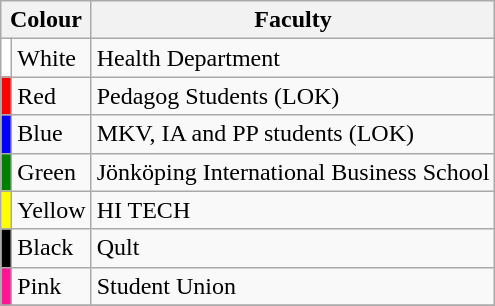<table class=wikitable>
<tr>
<th colspan=2>Colour</th>
<th>Faculty</th>
</tr>
<tr>
<td style="background:white"></td>
<td>White </td>
<td>Health Department</td>
</tr>
<tr>
<td style="background:#ff0000"></td>
<td>Red </td>
<td>Pedagog Students (LOK)</td>
</tr>
<tr>
<td style="background:#0000FF"></td>
<td>Blue </td>
<td>MKV, IA and PP students (LOK)</td>
</tr>
<tr>
<td style="background:#008000"></td>
<td>Green </td>
<td>Jönköping International Business School</td>
</tr>
<tr>
<td style="background:#FFFF00"></td>
<td>Yellow </td>
<td>HI TECH</td>
</tr>
<tr>
<td style="background:#000000"></td>
<td>Black </td>
<td>Qult</td>
</tr>
<tr>
<td style="background:#FF1493"></td>
<td>Pink</td>
<td>Student Union</td>
</tr>
<tr>
</tr>
</table>
